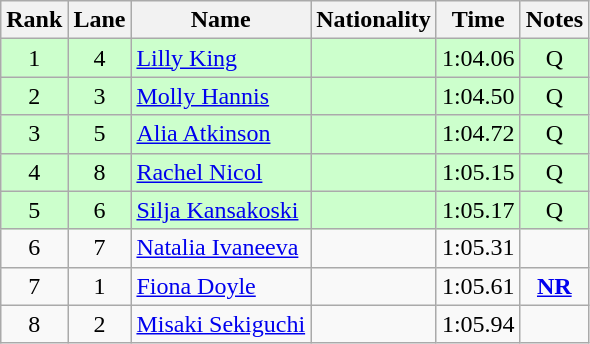<table class="wikitable sortable" style="text-align:center">
<tr>
<th>Rank</th>
<th>Lane</th>
<th>Name</th>
<th>Nationality</th>
<th>Time</th>
<th>Notes</th>
</tr>
<tr bgcolor=ccffcc>
<td>1</td>
<td>4</td>
<td align=left><a href='#'>Lilly King</a></td>
<td align=left></td>
<td>1:04.06</td>
<td>Q</td>
</tr>
<tr bgcolor=ccffcc>
<td>2</td>
<td>3</td>
<td align=left><a href='#'>Molly Hannis</a></td>
<td align=left></td>
<td>1:04.50</td>
<td>Q</td>
</tr>
<tr bgcolor=ccffcc>
<td>3</td>
<td>5</td>
<td align=left><a href='#'>Alia Atkinson</a></td>
<td align=left></td>
<td>1:04.72</td>
<td>Q</td>
</tr>
<tr bgcolor=ccffcc>
<td>4</td>
<td>8</td>
<td align=left><a href='#'>Rachel Nicol</a></td>
<td align=left></td>
<td>1:05.15</td>
<td>Q</td>
</tr>
<tr bgcolor=ccffcc>
<td>5</td>
<td>6</td>
<td align=left><a href='#'>Silja Kansakoski</a></td>
<td align=left></td>
<td>1:05.17</td>
<td>Q</td>
</tr>
<tr>
<td>6</td>
<td>7</td>
<td align=left><a href='#'>Natalia Ivaneeva</a></td>
<td align=left></td>
<td>1:05.31</td>
<td></td>
</tr>
<tr>
<td>7</td>
<td>1</td>
<td align=left><a href='#'>Fiona Doyle</a></td>
<td align=left></td>
<td>1:05.61</td>
<td><strong><a href='#'>NR</a></strong></td>
</tr>
<tr>
<td>8</td>
<td>2</td>
<td align=left><a href='#'>Misaki Sekiguchi</a></td>
<td align=left></td>
<td>1:05.94</td>
<td></td>
</tr>
</table>
